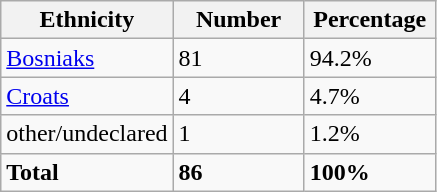<table class="wikitable">
<tr>
<th width="100px">Ethnicity</th>
<th width="80px">Number</th>
<th width="80px">Percentage</th>
</tr>
<tr>
<td><a href='#'>Bosniaks</a></td>
<td>81</td>
<td>94.2%</td>
</tr>
<tr>
<td><a href='#'>Croats</a></td>
<td>4</td>
<td>4.7%</td>
</tr>
<tr>
<td>other/undeclared</td>
<td>1</td>
<td>1.2%</td>
</tr>
<tr>
<td><strong>Total</strong></td>
<td><strong>86</strong></td>
<td><strong>100%</strong></td>
</tr>
</table>
